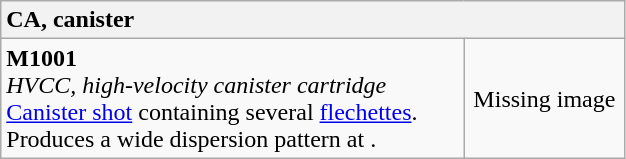<table class="wikitable mw-collapsible mw-collapsed" style="width: 33%;">
<tr>
<th colspan="2" style="text-align: left;">CA, canister</th>
</tr>
<tr>
<td><strong>M1001</strong><br><em>HVCC, high-velocity canister cartridge</em><br><a href='#'>Canister shot</a> containing several <a href='#'>flechettes</a>. Produces a  wide dispersion pattern at .</td>
<td style="width: 100px; text-align: center; vertical-align: center;">Missing image</td>
</tr>
</table>
